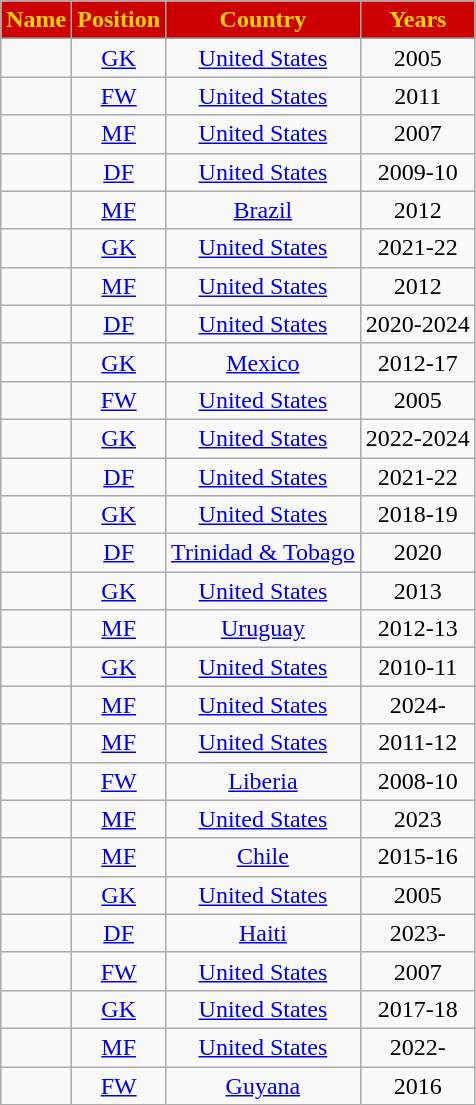<table class="wikitable sortable" style="text-align: center;">
<tr>
<th style="background-color:#c00; color:gold;" scope=col>Name</th>
<th style="background-color:#c00; color:gold;" scope=col>Position</th>
<th style="background-color:#c00; color:gold;" scope=col>Country</th>
<th style="background-color:#c00; color:gold;" scope=col>Years</th>
</tr>
<tr>
<td algin=left></td>
<td><a href='#'>GK</a></td>
<td> <a href='#'>United States</a></td>
<td>2005</td>
</tr>
<tr>
<td algin=left></td>
<td><a href='#'>FW</a></td>
<td> <a href='#'>United States</a></td>
<td>2011</td>
</tr>
<tr>
<td algin=left></td>
<td><a href='#'>MF</a></td>
<td> <a href='#'>United States</a></td>
<td>2007</td>
</tr>
<tr>
<td algin=left></td>
<td><a href='#'>DF</a></td>
<td> <a href='#'>United States</a></td>
<td>2009-10</td>
</tr>
<tr>
<td algin=left></td>
<td><a href='#'>MF</a></td>
<td> <a href='#'>Brazil</a></td>
<td>2012</td>
</tr>
<tr>
<td algin=left></td>
<td><a href='#'>GK</a></td>
<td> <a href='#'>United States</a></td>
<td>2021-22</td>
</tr>
<tr>
<td algin=left></td>
<td><a href='#'>MF</a></td>
<td> <a href='#'>United States</a></td>
<td>2012</td>
</tr>
<tr>
<td algin=left></td>
<td><a href='#'>DF</a></td>
<td> <a href='#'>United States</a></td>
<td>2020-2024</td>
</tr>
<tr>
<td algin=left></td>
<td><a href='#'>GK</a></td>
<td> <a href='#'>Mexico</a></td>
<td>2012-17</td>
</tr>
<tr>
<td algin=left></td>
<td><a href='#'>FW</a></td>
<td> <a href='#'>United States</a></td>
<td>2005</td>
</tr>
<tr>
<td algin=left></td>
<td><a href='#'>GK</a></td>
<td> <a href='#'>United States</a></td>
<td>2022-2024</td>
</tr>
<tr>
<td algin=left></td>
<td><a href='#'>DF</a></td>
<td> <a href='#'>United States</a></td>
<td>2021-22</td>
</tr>
<tr>
<td algin=left></td>
<td><a href='#'>GK</a></td>
<td> <a href='#'>United States</a></td>
<td>2018-19</td>
</tr>
<tr>
<td algin=left></td>
<td><a href='#'>DF</a></td>
<td> <a href='#'>Trinidad & Tobago</a></td>
<td>2020</td>
</tr>
<tr>
<td algin=left></td>
<td><a href='#'>GK</a></td>
<td> <a href='#'>United States</a></td>
<td>2013</td>
</tr>
<tr>
<td algin=left></td>
<td><a href='#'>MF</a></td>
<td> <a href='#'>Uruguay</a></td>
<td>2012-13</td>
</tr>
<tr>
<td algin=left></td>
<td><a href='#'>GK</a></td>
<td> <a href='#'>United States</a></td>
<td>2010-11</td>
</tr>
<tr>
<td algin=left><strong></strong></td>
<td><a href='#'>MF</a></td>
<td> <a href='#'>United States</a></td>
<td>2024-</td>
</tr>
<tr>
<td algin=left></td>
<td><a href='#'>MF</a></td>
<td> <a href='#'>United States</a></td>
<td>2011-12</td>
</tr>
<tr>
<td algin=left></td>
<td><a href='#'>FW</a></td>
<td> <a href='#'>Liberia</a></td>
<td>2008-10</td>
</tr>
<tr>
<td algin=left></td>
<td><a href='#'>MF</a></td>
<td> <a href='#'>United States</a></td>
<td>2023</td>
</tr>
<tr>
<td algin=left></td>
<td><a href='#'>MF</a></td>
<td> <a href='#'>Chile</a></td>
<td>2015-16</td>
</tr>
<tr>
<td algin=left></td>
<td><a href='#'>GK</a></td>
<td> <a href='#'>United States</a></td>
<td>2005</td>
</tr>
<tr>
<td algin=left></td>
<td><a href='#'>DF</a></td>
<td> <a href='#'>Haiti</a></td>
<td>2023-</td>
</tr>
<tr>
<td algin=left></td>
<td><a href='#'>FW</a></td>
<td> <a href='#'>United States</a></td>
<td>2007</td>
</tr>
<tr>
<td algin=left></td>
<td><a href='#'>GK</a></td>
<td> <a href='#'>United States</a></td>
<td>2017-18</td>
</tr>
<tr>
<td algin=left><strong></strong></td>
<td><a href='#'>MF</a></td>
<td> <a href='#'>United States</a></td>
<td>2022-</td>
</tr>
<tr>
<td algin=left></td>
<td><a href='#'>FW</a></td>
<td> <a href='#'>Guyana</a></td>
<td>2016</td>
</tr>
</table>
